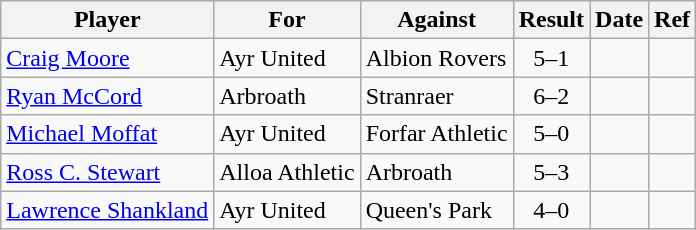<table class="wikitable">
<tr>
<th>Player</th>
<th>For</th>
<th>Against</th>
<th style="text-align:center">Result</th>
<th>Date</th>
<th>Ref</th>
</tr>
<tr>
<td> <a href='#'>Craig Moore</a></td>
<td>Ayr United</td>
<td>Albion Rovers</td>
<td style="text-align:center;">5–1</td>
<td></td>
<td></td>
</tr>
<tr>
<td> <a href='#'>Ryan McCord</a></td>
<td>Arbroath</td>
<td>Stranraer</td>
<td style="text-align:center;">6–2</td>
<td></td>
<td></td>
</tr>
<tr>
<td> <a href='#'>Michael Moffat</a></td>
<td>Ayr United</td>
<td>Forfar Athletic</td>
<td style="text-align:center;">5–0</td>
<td></td>
<td></td>
</tr>
<tr>
<td> <a href='#'>Ross C. Stewart</a></td>
<td>Alloa Athletic</td>
<td>Arbroath</td>
<td style="text-align:center;">5–3</td>
<td></td>
<td></td>
</tr>
<tr>
<td> <a href='#'>Lawrence Shankland</a></td>
<td>Ayr United</td>
<td>Queen's Park</td>
<td style="text-align:center;">4–0</td>
<td></td>
<td></td>
</tr>
</table>
